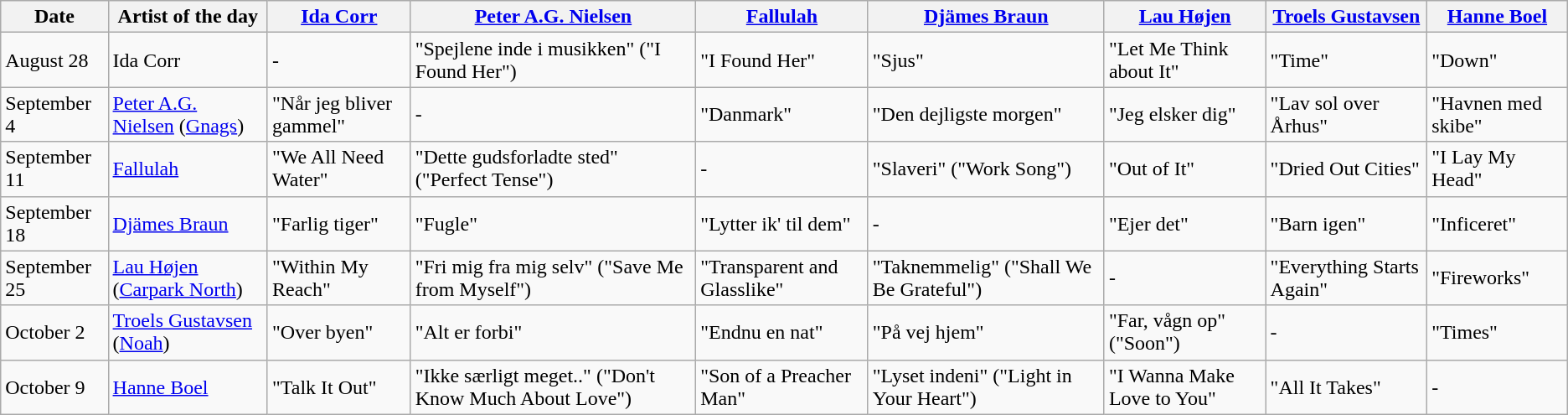<table class="wikitable">
<tr>
<th>Date</th>
<th>Artist of the day</th>
<th><a href='#'>Ida Corr</a></th>
<th><a href='#'>Peter A.G. Nielsen</a></th>
<th><a href='#'>Fallulah</a></th>
<th><a href='#'>Djämes Braun</a></th>
<th><a href='#'>Lau Højen</a></th>
<th><a href='#'>Troels Gustavsen</a></th>
<th><a href='#'>Hanne Boel</a></th>
</tr>
<tr>
<td>August 28</td>
<td>Ida Corr</td>
<td>-</td>
<td>"Spejlene inde i musikken" ("I Found Her")</td>
<td>"I Found Her"</td>
<td>"Sjus"</td>
<td>"Let Me Think about It"</td>
<td>"Time"</td>
<td>"Down"</td>
</tr>
<tr>
<td>September 4</td>
<td><a href='#'>Peter A.G. Nielsen</a> (<a href='#'>Gnags</a>)</td>
<td>"Når jeg bliver gammel"</td>
<td>-</td>
<td>"Danmark"</td>
<td>"Den dejligste morgen"</td>
<td>"Jeg elsker dig"</td>
<td>"Lav sol over Århus"</td>
<td>"Havnen med skibe"</td>
</tr>
<tr>
<td>September 11</td>
<td><a href='#'>Fallulah</a></td>
<td>"We All Need Water"</td>
<td>"Dette gudsforladte sted" ("Perfect Tense")</td>
<td>-</td>
<td>"Slaveri" ("Work Song")</td>
<td>"Out of It"</td>
<td>"Dried Out Cities"</td>
<td>"I Lay My Head"</td>
</tr>
<tr>
<td>September 18</td>
<td><a href='#'>Djämes Braun</a></td>
<td>"Farlig tiger"</td>
<td>"Fugle"</td>
<td>"Lytter ik' til dem"</td>
<td>-</td>
<td>"Ejer det"</td>
<td>"Barn igen"</td>
<td>"Inficeret"</td>
</tr>
<tr>
<td>September 25</td>
<td><a href='#'>Lau Højen</a> (<a href='#'>Carpark North</a>)</td>
<td>"Within My Reach"</td>
<td>"Fri mig fra mig selv" ("Save Me from Myself")</td>
<td>"Transparent and Glasslike"</td>
<td>"Taknemmelig" ("Shall We Be Grateful")</td>
<td>-</td>
<td>"Everything Starts Again"</td>
<td>"Fireworks"</td>
</tr>
<tr>
<td>October 2</td>
<td><a href='#'>Troels Gustavsen</a> (<a href='#'>Noah</a>)</td>
<td>"Over byen"</td>
<td>"Alt er forbi"</td>
<td>"Endnu en nat"</td>
<td>"På vej hjem"</td>
<td>"Far, vågn op" ("Soon")</td>
<td>-</td>
<td>"Times"</td>
</tr>
<tr>
<td>October 9</td>
<td><a href='#'>Hanne Boel</a></td>
<td>"Talk It Out"</td>
<td>"Ikke særligt meget.." ("Don't Know Much About Love")</td>
<td>"Son of a Preacher Man"</td>
<td>"Lyset indeni" ("Light in Your Heart")</td>
<td>"I Wanna Make Love to You"</td>
<td>"All It Takes"</td>
<td>-</td>
</tr>
</table>
